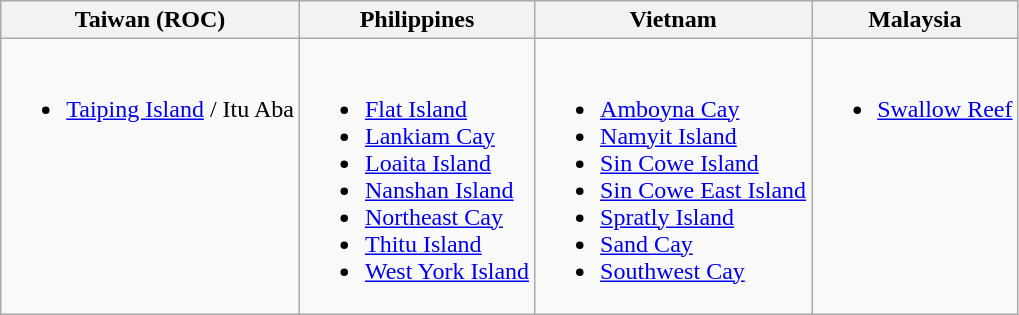<table class=wikitable>
<tr>
<th>Taiwan (ROC)</th>
<th>Philippines</th>
<th>Vietnam</th>
<th>Malaysia</th>
</tr>
<tr valign=top>
<td><br><ul><li><a href='#'>Taiping Island</a> / Itu Aba</li></ul></td>
<td><br><ul><li><a href='#'>Flat Island</a></li><li><a href='#'>Lankiam Cay</a></li><li><a href='#'>Loaita Island</a></li><li><a href='#'>Nanshan Island</a></li><li><a href='#'>Northeast Cay</a></li><li><a href='#'>Thitu Island</a></li><li><a href='#'>West York Island</a></li></ul></td>
<td><br><ul><li><a href='#'>Amboyna Cay</a></li><li><a href='#'>Namyit Island</a></li><li><a href='#'>Sin Cowe Island</a></li><li><a href='#'>Sin Cowe East Island</a></li><li><a href='#'>Spratly Island</a></li><li><a href='#'>Sand Cay</a></li><li><a href='#'>Southwest Cay</a></li></ul></td>
<td><br><ul><li><a href='#'>Swallow Reef</a></li></ul></td>
</tr>
</table>
